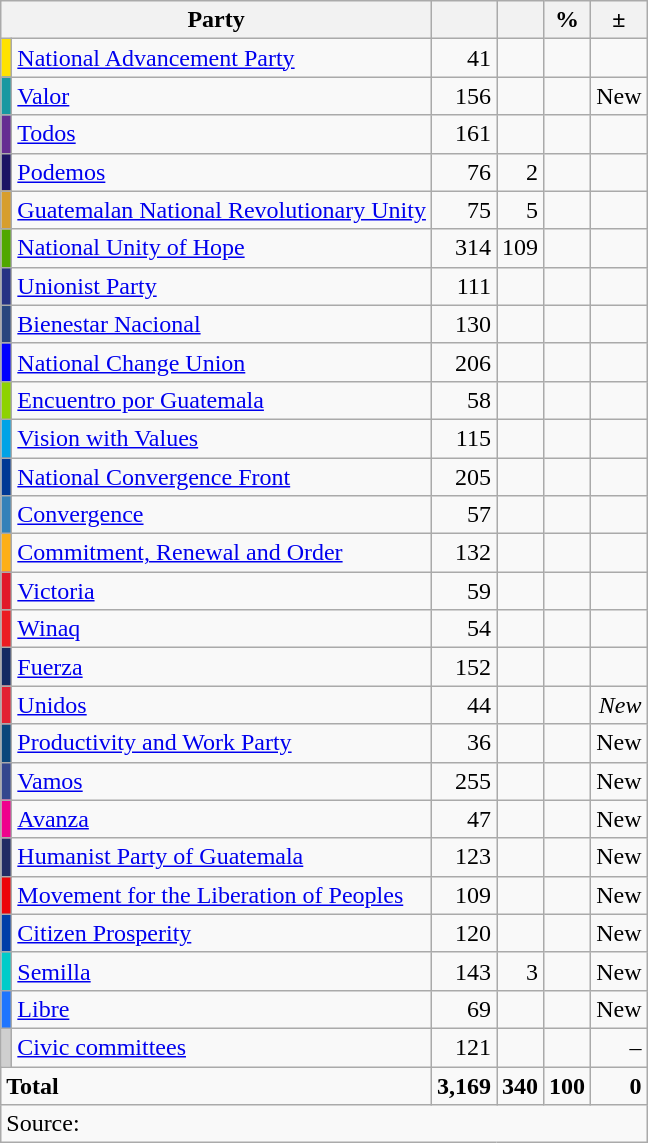<table class=wikitable style=text-align:right>
<tr>
<th colspan=2>Party</th>
<th></th>
<th></th>
<th>%</th>
<th>±</th>
</tr>
<tr>
<td style="background:#FFE200"></td>
<td align=left><a href='#'>National Advancement Party</a></td>
<td>41</td>
<td></td>
<td></td>
<td></td>
</tr>
<tr>
<td style="background:#1898A1"></td>
<td align=left><a href='#'>Valor</a></td>
<td>156</td>
<td></td>
<td></td>
<td>New</td>
</tr>
<tr>
<td style="background:#652D92"></td>
<td align=left><a href='#'>Todos</a></td>
<td>161</td>
<td></td>
<td></td>
<td></td>
</tr>
<tr>
<td style="background:#1B1464"></td>
<td align=left><a href='#'>Podemos</a></td>
<td>76</td>
<td>2</td>
<td></td>
<td></td>
</tr>
<tr>
<td style="background:#D79E2D"></td>
<td align=left><a href='#'>Guatemalan National Revolutionary Unity</a></td>
<td>75</td>
<td>5</td>
<td></td>
<td></td>
</tr>
<tr>
<td style="background:#50A700"></td>
<td align=left><a href='#'>National Unity of Hope</a></td>
<td>314</td>
<td>109</td>
<td></td>
<td></td>
</tr>
<tr>
<td style="background:#273284"></td>
<td align=left><a href='#'>Unionist Party</a></td>
<td>111</td>
<td></td>
<td></td>
<td></td>
</tr>
<tr>
<td style="background:#29467E"></td>
<td align=left><a href='#'>Bienestar Nacional</a></td>
<td>130</td>
<td></td>
<td></td>
<td></td>
</tr>
<tr>
<td style="background:#0000FE"></td>
<td align=left><a href='#'>National Change Union</a></td>
<td>206</td>
<td></td>
<td></td>
<td></td>
</tr>
<tr>
<td style="background:#8ED201"></td>
<td align=left><a href='#'>Encuentro por Guatemala</a></td>
<td>58</td>
<td></td>
<td></td>
<td></td>
</tr>
<tr>
<td style="background:#00A3E6"></td>
<td align=left><a href='#'>Vision with Values</a></td>
<td>115</td>
<td></td>
<td></td>
<td></td>
</tr>
<tr>
<td style="background:#003895"></td>
<td align=left><a href='#'>National Convergence Front</a></td>
<td>205</td>
<td></td>
<td></td>
<td></td>
</tr>
<tr>
<td style="background:#3481B9"></td>
<td align=left><a href='#'>Convergence</a></td>
<td>57</td>
<td></td>
<td></td>
<td></td>
</tr>
<tr>
<td style="background:#FDAF17"></td>
<td align=left><a href='#'>Commitment, Renewal and Order</a></td>
<td>132</td>
<td></td>
<td></td>
<td></td>
</tr>
<tr>
<td style="background:#E11829"></td>
<td align=left><a href='#'>Victoria</a></td>
<td>59</td>
<td></td>
<td></td>
<td></td>
</tr>
<tr>
<td style="background:#EB1C22"></td>
<td align=left><a href='#'>Winaq</a></td>
<td>54</td>
<td></td>
<td></td>
<td></td>
</tr>
<tr>
<td style="background:#142A62"></td>
<td align=left><a href='#'>Fuerza</a></td>
<td>152</td>
<td></td>
<td></td>
<td></td>
</tr>
<tr>
<td style="background:#E32132"></td>
<td align=left><a href='#'>Unidos</a></td>
<td>44</td>
<td></td>
<td></td>
<td><em>New</em></td>
</tr>
<tr>
<td style="background:#0C477B"></td>
<td align=left><a href='#'>Productivity and Work Party</a></td>
<td>36</td>
<td></td>
<td></td>
<td>New</td>
</tr>
<tr>
<td style="background:#34478E"></td>
<td align=left><a href='#'>Vamos</a></td>
<td>255</td>
<td></td>
<td></td>
<td>New</td>
</tr>
<tr>
<td style="background:#EF018D"></td>
<td align=left><a href='#'>Avanza</a></td>
<td>47</td>
<td></td>
<td></td>
<td>New</td>
</tr>
<tr>
<td style="background:#212C64"></td>
<td align=left><a href='#'>Humanist Party of Guatemala</a></td>
<td>123</td>
<td></td>
<td></td>
<td>New</td>
</tr>
<tr>
<td style="background:#EC0408"></td>
<td align=left><a href='#'>Movement for the Liberation of Peoples</a></td>
<td>109</td>
<td></td>
<td></td>
<td>New</td>
</tr>
<tr>
<td style="background:#013EA8"></td>
<td align=left><a href='#'>Citizen Prosperity</a></td>
<td>120</td>
<td></td>
<td></td>
<td>New</td>
</tr>
<tr>
<td style="background:#00CCC9"></td>
<td align=left><a href='#'>Semilla</a></td>
<td>143</td>
<td>3</td>
<td></td>
<td>New</td>
</tr>
<tr>
<td style="background:#1F75FE"></td>
<td align=left><a href='#'>Libre</a></td>
<td>69</td>
<td></td>
<td></td>
<td>New</td>
</tr>
<tr>
<td style="background:#CFCFCF"></td>
<td align=left><a href='#'>Civic committees</a></td>
<td>121</td>
<td></td>
<td></td>
<td>–</td>
</tr>
<tr>
<td align=left colspan=2><strong>Total</strong></td>
<td><strong>3,169</strong></td>
<td><strong>340</strong></td>
<td><strong>100</strong></td>
<td><strong>0</strong></td>
</tr>
<tr>
<td align=left colspan=13>Source: </td>
</tr>
</table>
